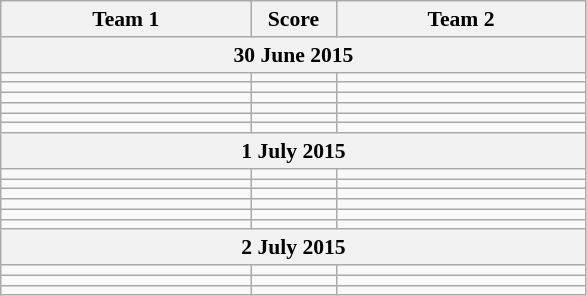<table class="wikitable" style="text-align: center; font-size:90% ">
<tr>
<th align="right" width="160">Team 1</th>
<th width="50">Score</th>
<th align="left" width="160">Team 2</th>
</tr>
<tr>
<th colspan=3>30 June 2015</th>
</tr>
<tr>
<td align=right></td>
<td align=center> </td>
<td align=left></td>
</tr>
<tr>
<td align=right></td>
<td align=center> </td>
<td align=left></td>
</tr>
<tr>
<td align=right></td>
<td align=center> </td>
<td align=left></td>
</tr>
<tr>
<td align=right></td>
<td align=center> </td>
<td align=left></td>
</tr>
<tr>
<td align=right></td>
<td align=center> </td>
<td align=left></td>
</tr>
<tr>
<td align=right></td>
<td align=center> </td>
<td align=left></td>
</tr>
<tr>
<th colspan=3>1 July 2015</th>
</tr>
<tr>
<td align=right></td>
<td align=center> </td>
<td align=left></td>
</tr>
<tr>
<td align=right></td>
<td align=center> </td>
<td align=left></td>
</tr>
<tr>
<td align=right></td>
<td align=center> </td>
<td align=left></td>
</tr>
<tr>
<td align=right></td>
<td align=center> </td>
<td align=left></td>
</tr>
<tr>
<td align=right></td>
<td align=center> </td>
<td align=left></td>
</tr>
<tr>
<td align=right></td>
<td align=center> </td>
<td align=left></td>
</tr>
<tr>
<th colspan=3>2 July 2015</th>
</tr>
<tr>
<td align=right></td>
<td align=center> </td>
<td align=left></td>
</tr>
<tr>
<td align=right></td>
<td align=center> </td>
<td align=left></td>
</tr>
<tr>
<td align=right></td>
<td align=center> </td>
<td align=left></td>
</tr>
</table>
